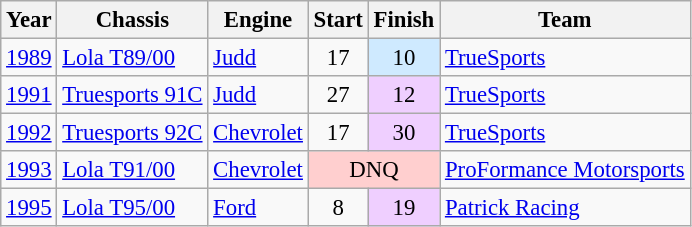<table class="wikitable" style="font-size: 95%;">
<tr>
<th>Year</th>
<th>Chassis</th>
<th>Engine</th>
<th>Start</th>
<th>Finish</th>
<th>Team</th>
</tr>
<tr>
<td><a href='#'>1989</a></td>
<td><a href='#'>Lola T89/00</a></td>
<td><a href='#'>Judd</a></td>
<td align=center>17</td>
<td align=center style="background:#CFEAFF;">10</td>
<td><a href='#'>TrueSports</a></td>
</tr>
<tr>
<td><a href='#'>1991</a></td>
<td><a href='#'>Truesports 91C</a></td>
<td><a href='#'>Judd</a></td>
<td align=center>27</td>
<td align=center style="background:#EFCFFF;">12</td>
<td><a href='#'>TrueSports</a></td>
</tr>
<tr>
<td><a href='#'>1992</a></td>
<td><a href='#'>Truesports 92C</a></td>
<td><a href='#'>Chevrolet</a></td>
<td align=center>17</td>
<td align=center style="background:#EFCFFF;">30</td>
<td><a href='#'>TrueSports</a></td>
</tr>
<tr>
<td><a href='#'>1993</a></td>
<td><a href='#'>Lola T91/00</a></td>
<td><a href='#'>Chevrolet</a></td>
<td colspan=2 align=center style="background:#FFCFCF;">DNQ</td>
<td><a href='#'>ProFormance Motorsports</a></td>
</tr>
<tr>
<td><a href='#'>1995</a></td>
<td><a href='#'>Lola T95/00</a></td>
<td><a href='#'>Ford</a></td>
<td align=center>8</td>
<td align=center style="background:#EFCFFF;">19</td>
<td><a href='#'>Patrick Racing</a></td>
</tr>
</table>
